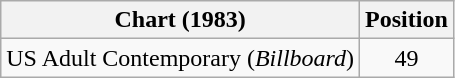<table class="wikitable">
<tr>
<th>Chart (1983)</th>
<th>Position</th>
</tr>
<tr>
<td>US Adult Contemporary (<em>Billboard</em>)</td>
<td align="center">49</td>
</tr>
</table>
